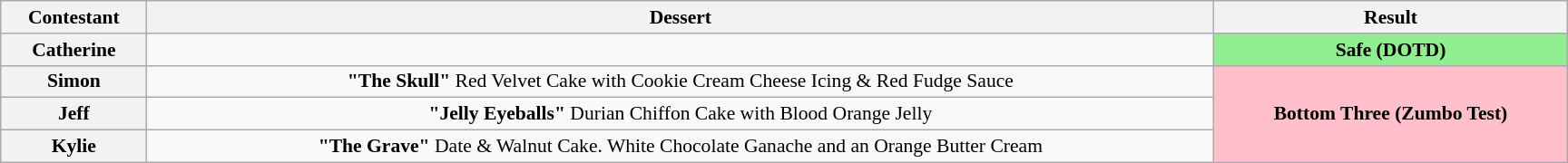<table class="wikitable plainrowheaders" style="text-align:center; font-size:90%; width:80em;">
<tr>
<th>Contestant</th>
<th>Dessert</th>
<th>Result</th>
</tr>
<tr>
<th>Catherine</th>
<td></td>
<td style="background:lightgreen;"><strong>Safe (DOTD)</strong></td>
</tr>
<tr>
<th>Simon</th>
<td><strong>"The Skull"</strong> Red Velvet Cake with Cookie Cream Cheese Icing & Red Fudge Sauce</td>
<td rowspan="3" style="background:pink;"><strong>Bottom Three (Zumbo Test)</strong></td>
</tr>
<tr>
<th>Jeff</th>
<td><strong>"Jelly Eyeballs"</strong> Durian Chiffon Cake with Blood Orange Jelly</td>
</tr>
<tr>
<th>Kylie</th>
<td><strong>"The Grave"</strong> Date & Walnut Cake. White Chocolate Ganache and an Orange Butter Cream</td>
</tr>
</table>
